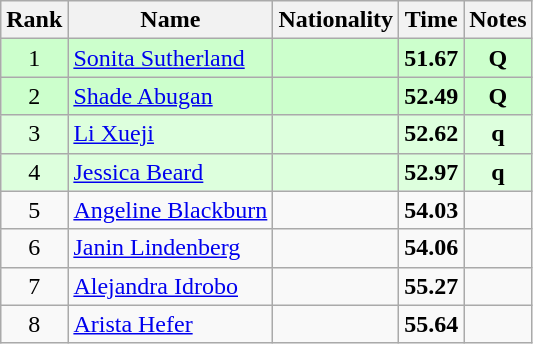<table class="wikitable sortable" style="text-align:center">
<tr>
<th>Rank</th>
<th>Name</th>
<th>Nationality</th>
<th>Time</th>
<th>Notes</th>
</tr>
<tr bgcolor=ccffcc>
<td>1</td>
<td align=left><a href='#'>Sonita Sutherland</a></td>
<td align=left></td>
<td><strong>51.67</strong></td>
<td><strong>Q</strong></td>
</tr>
<tr bgcolor=ccffcc>
<td>2</td>
<td align=left><a href='#'>Shade Abugan</a></td>
<td align=left></td>
<td><strong>52.49</strong></td>
<td><strong>Q</strong></td>
</tr>
<tr bgcolor=ddffdd>
<td>3</td>
<td align=left><a href='#'>Li Xueji</a></td>
<td align=left></td>
<td><strong>52.62</strong></td>
<td><strong>q</strong></td>
</tr>
<tr bgcolor=ddffdd>
<td>4</td>
<td align=left><a href='#'>Jessica Beard</a></td>
<td align=left></td>
<td><strong>52.97</strong></td>
<td><strong>q</strong></td>
</tr>
<tr>
<td>5</td>
<td align=left><a href='#'>Angeline Blackburn</a></td>
<td align=left></td>
<td><strong>54.03</strong></td>
<td></td>
</tr>
<tr>
<td>6</td>
<td align=left><a href='#'>Janin Lindenberg</a></td>
<td align=left></td>
<td><strong>54.06</strong></td>
<td></td>
</tr>
<tr>
<td>7</td>
<td align=left><a href='#'>Alejandra Idrobo</a></td>
<td align=left></td>
<td><strong>55.27</strong></td>
<td></td>
</tr>
<tr>
<td>8</td>
<td align=left><a href='#'>Arista Hefer</a></td>
<td align=left></td>
<td><strong>55.64</strong></td>
<td></td>
</tr>
</table>
